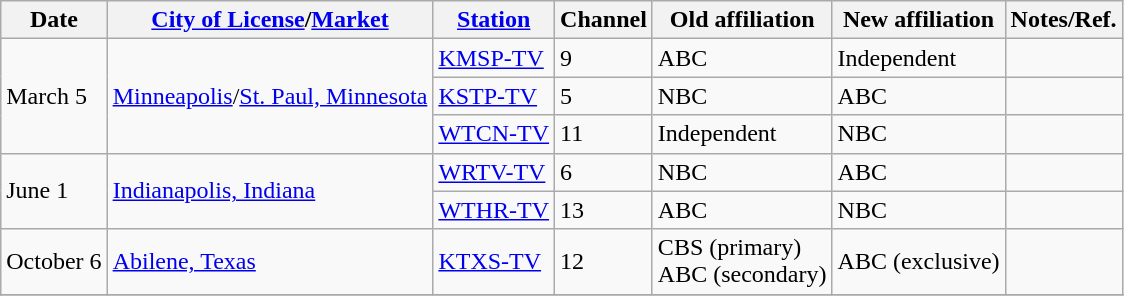<table class="wikitable sortable">
<tr>
<th>Date</th>
<th><a href='#'>City of License</a>/<a href='#'>Market</a></th>
<th><a href='#'>Station</a></th>
<th>Channel</th>
<th>Old affiliation</th>
<th>New affiliation</th>
<th>Notes/Ref.</th>
</tr>
<tr>
<td rowspan=3>March 5</td>
<td rowspan=3><a href='#'>Minneapolis</a>/<a href='#'>St. Paul, Minnesota</a></td>
<td><a href='#'>KMSP-TV</a></td>
<td>9</td>
<td>ABC</td>
<td>Independent</td>
<td></td>
</tr>
<tr>
<td><a href='#'>KSTP-TV</a></td>
<td>5</td>
<td>NBC</td>
<td>ABC</td>
<td></td>
</tr>
<tr>
<td><a href='#'>WTCN-TV</a></td>
<td>11</td>
<td>Independent</td>
<td>NBC</td>
<td></td>
</tr>
<tr>
<td rowspan=2>June 1</td>
<td rowspan=2><a href='#'>Indianapolis, Indiana</a></td>
<td><a href='#'>WRTV-TV</a></td>
<td>6</td>
<td>NBC</td>
<td>ABC</td>
<td></td>
</tr>
<tr>
<td><a href='#'>WTHR-TV</a></td>
<td>13</td>
<td>ABC</td>
<td>NBC</td>
<td></td>
</tr>
<tr>
<td>October 6</td>
<td><a href='#'>Abilene, Texas</a></td>
<td><a href='#'>KTXS-TV</a></td>
<td>12</td>
<td>CBS (primary) <br> ABC (secondary)</td>
<td>ABC (exclusive)</td>
<td></td>
</tr>
<tr>
</tr>
</table>
